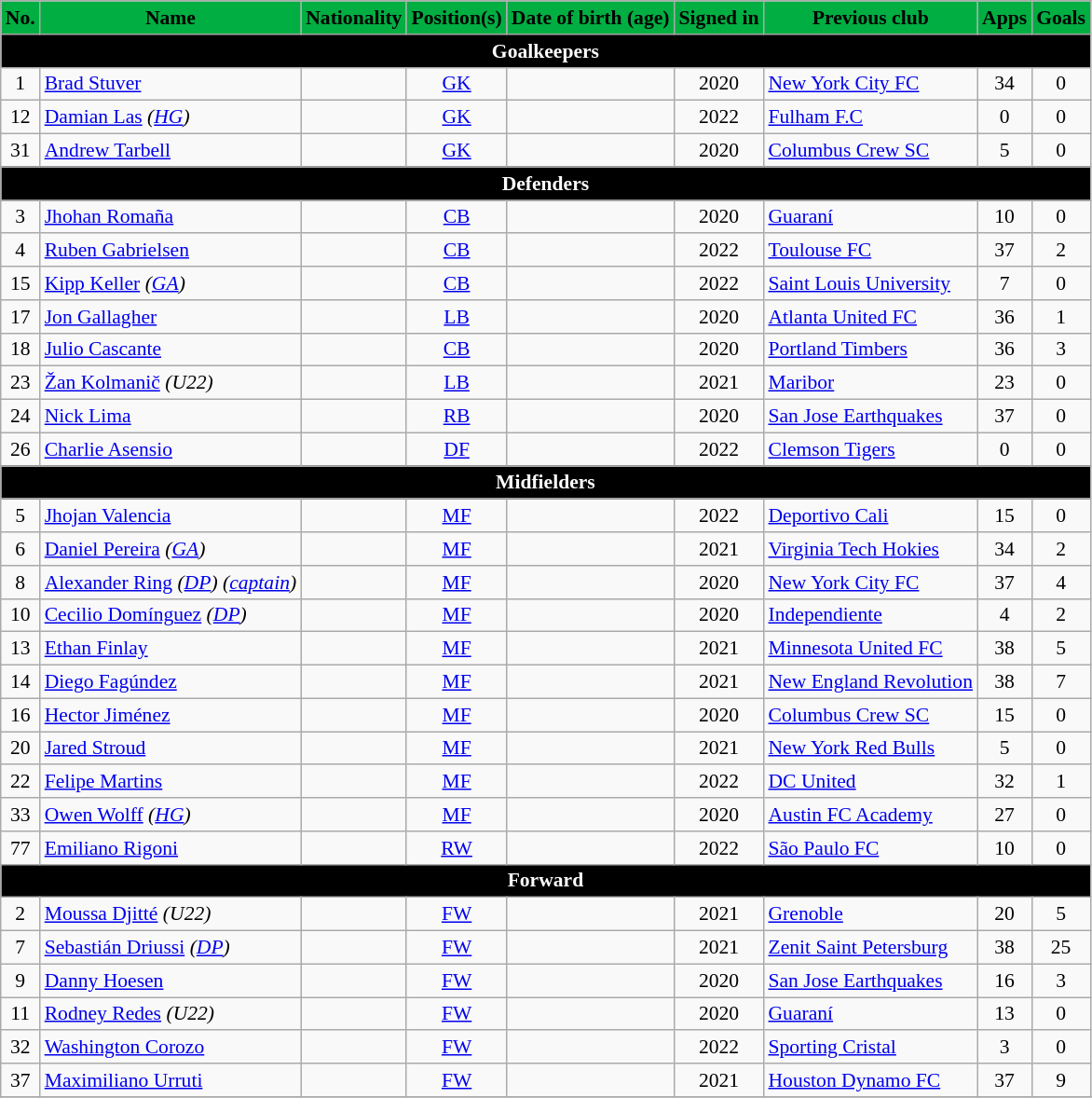<table class="wikitable" style="text-align:center; font-size:90%;">
<tr>
<th style="background:#00AE42; color:black; text-align:center;">No.</th>
<th style="background:#00AE42; color:black; text-align:center;">Name</th>
<th style="background:#00AE42; color:black; text-align:center;">Nationality</th>
<th style="background:#00AE42; color:black; text-align:center;">Position(s)</th>
<th style="background:#00AE42; color:black; text-align:center;">Date of birth (age)</th>
<th style="background:#00AE42; color:black; text-align:center;">Signed in</th>
<th style="background:#00AE42; color:black; text-align:center;">Previous club</th>
<th style="background:#00AE42; color:black; text-align:center;">Apps</th>
<th style="background:#00AE42; color:black; text-align:center;">Goals</th>
</tr>
<tr>
<th colspan=9 style="background:black; color:white; text-align:center;">Goalkeepers</th>
</tr>
<tr>
<td>1</td>
<td align="left"><a href='#'>Brad Stuver</a></td>
<td></td>
<td><a href='#'>GK</a></td>
<td></td>
<td>2020</td>
<td align="left"> <a href='#'>New York City FC</a></td>
<td>34</td>
<td>0</td>
</tr>
<tr>
<td>12</td>
<td align="left"><a href='#'>Damian Las</a> <em>(<a href='#'>HG</a>)</em></td>
<td></td>
<td><a href='#'>GK</a></td>
<td></td>
<td>2022</td>
<td align="left"> <a href='#'>Fulham F.C</a></td>
<td>0</td>
<td>0</td>
</tr>
<tr>
<td>31</td>
<td align="left"><a href='#'>Andrew Tarbell</a></td>
<td></td>
<td><a href='#'>GK</a></td>
<td></td>
<td>2020</td>
<td align="left"> <a href='#'>Columbus Crew SC</a></td>
<td>5</td>
<td>0</td>
</tr>
<tr>
<th colspan=9 style="background:black; color:white; text-align:center;">Defenders</th>
</tr>
<tr>
<td>3</td>
<td align="left"><a href='#'>Jhohan Romaña</a></td>
<td></td>
<td><a href='#'>CB</a></td>
<td></td>
<td>2020</td>
<td align="left"> <a href='#'>Guaraní</a></td>
<td>10</td>
<td>0</td>
</tr>
<tr>
<td>4</td>
<td align="left"><a href='#'>Ruben Gabrielsen</a></td>
<td></td>
<td><a href='#'>CB</a></td>
<td></td>
<td>2022</td>
<td align="left"> <a href='#'>Toulouse FC</a></td>
<td>37</td>
<td>2</td>
</tr>
<tr>
<td>15</td>
<td align="left"><a href='#'>Kipp Keller</a> <em>(<a href='#'>GA</a>)</em></td>
<td></td>
<td><a href='#'>CB</a></td>
<td></td>
<td>2022</td>
<td align="left"> <a href='#'>Saint Louis University</a></td>
<td>7</td>
<td>0</td>
</tr>
<tr>
<td>17</td>
<td align="left"><a href='#'>Jon Gallagher</a></td>
<td></td>
<td><a href='#'>LB</a></td>
<td></td>
<td>2020</td>
<td align="left"> <a href='#'>Atlanta United FC</a></td>
<td>36</td>
<td>1</td>
</tr>
<tr>
<td>18</td>
<td align="left"><a href='#'>Julio Cascante</a></td>
<td></td>
<td><a href='#'>CB</a></td>
<td></td>
<td>2020</td>
<td align="left"> <a href='#'>Portland Timbers</a></td>
<td>36</td>
<td>3</td>
</tr>
<tr>
<td>23</td>
<td align="left"><a href='#'>Žan Kolmanič</a> <em>(U22)</em> </td>
<td></td>
<td><a href='#'>LB</a></td>
<td></td>
<td>2021</td>
<td align="left"> <a href='#'>Maribor</a></td>
<td>23</td>
<td>0</td>
</tr>
<tr>
<td>24</td>
<td align="left"><a href='#'>Nick Lima</a></td>
<td></td>
<td><a href='#'>RB</a></td>
<td></td>
<td>2020</td>
<td align="left"> <a href='#'>San Jose Earthquakes</a></td>
<td>37</td>
<td>0</td>
</tr>
<tr>
<td>26</td>
<td align="left"><a href='#'>Charlie Asensio</a></td>
<td></td>
<td><a href='#'>DF</a></td>
<td></td>
<td>2022</td>
<td align="left"> <a href='#'>Clemson Tigers</a></td>
<td>0</td>
<td>0</td>
</tr>
<tr>
<th colspan=9 style="background:black; color:white; text-align:center;">Midfielders</th>
</tr>
<tr>
<td>5</td>
<td align="left"><a href='#'>Jhojan Valencia</a></td>
<td></td>
<td><a href='#'>MF</a></td>
<td></td>
<td>2022</td>
<td align="left"> <a href='#'>Deportivo Cali</a></td>
<td>15</td>
<td>0</td>
</tr>
<tr>
<td>6</td>
<td align="left"><a href='#'>Daniel Pereira</a> <em>(<a href='#'>GA</a>)</em></td>
<td></td>
<td><a href='#'>MF</a></td>
<td></td>
<td>2021</td>
<td align="left"> <a href='#'>Virginia Tech Hokies</a></td>
<td>34</td>
<td>2</td>
</tr>
<tr>
<td>8</td>
<td align="left"><a href='#'>Alexander Ring</a> <em>(<a href='#'>DP</a>)</em> <em>(<a href='#'>captain</a>)</em></td>
<td></td>
<td><a href='#'>MF</a></td>
<td></td>
<td>2020</td>
<td align="left"> <a href='#'>New York City FC</a></td>
<td>37</td>
<td>4</td>
</tr>
<tr>
<td>10</td>
<td align="left"><a href='#'>Cecilio Domínguez</a> <em>(<a href='#'>DP</a>)</em></td>
<td></td>
<td><a href='#'>MF</a></td>
<td></td>
<td>2020</td>
<td align="left"> <a href='#'>Independiente</a></td>
<td>4</td>
<td>2</td>
</tr>
<tr>
<td>13</td>
<td align="left"><a href='#'>Ethan Finlay</a></td>
<td></td>
<td><a href='#'>MF</a></td>
<td></td>
<td>2021</td>
<td align="left"> <a href='#'>Minnesota United FC</a></td>
<td>38</td>
<td>5</td>
</tr>
<tr>
<td>14</td>
<td align="left"><a href='#'>Diego Fagúndez</a></td>
<td></td>
<td><a href='#'>MF</a></td>
<td></td>
<td>2021</td>
<td align="left"> <a href='#'>New England Revolution</a></td>
<td>38</td>
<td>7</td>
</tr>
<tr>
<td>16</td>
<td align="left"><a href='#'>Hector Jiménez</a></td>
<td></td>
<td><a href='#'>MF</a></td>
<td></td>
<td>2020</td>
<td align="left"> <a href='#'>Columbus Crew SC</a></td>
<td>15</td>
<td>0</td>
</tr>
<tr>
<td>20</td>
<td align="left"><a href='#'>Jared Stroud</a></td>
<td></td>
<td><a href='#'>MF</a></td>
<td></td>
<td>2021</td>
<td align="left"> <a href='#'>New York Red Bulls</a></td>
<td>5</td>
<td>0</td>
</tr>
<tr>
<td>22</td>
<td align="left"><a href='#'>Felipe Martins</a></td>
<td></td>
<td><a href='#'>MF</a></td>
<td></td>
<td>2022</td>
<td align="left"> <a href='#'>DC United</a></td>
<td>32</td>
<td>1</td>
</tr>
<tr>
<td>33</td>
<td align="left"><a href='#'>Owen Wolff</a> <em>(<a href='#'>HG</a>)</em></td>
<td></td>
<td><a href='#'>MF</a></td>
<td></td>
<td>2020</td>
<td align="left"> <a href='#'>Austin FC Academy</a></td>
<td>27</td>
<td>0</td>
</tr>
<tr>
<td>77</td>
<td align="left"><a href='#'>Emiliano Rigoni</a></td>
<td></td>
<td><a href='#'>RW</a></td>
<td></td>
<td>2022</td>
<td align="left"> <a href='#'>São Paulo FC</a></td>
<td>10</td>
<td>0</td>
</tr>
<tr>
<th colspan=9 style="background:black; color:white; text-align:center;">Forward</th>
</tr>
<tr>
<td>2</td>
<td align="left"><a href='#'>Moussa Djitté</a> <em>(U22)</em> </td>
<td></td>
<td><a href='#'>FW</a></td>
<td></td>
<td>2021</td>
<td align="left"> <a href='#'>Grenoble</a></td>
<td>20</td>
<td>5</td>
</tr>
<tr>
<td>7</td>
<td align="left"><a href='#'>Sebastián Driussi</a> <em>(<a href='#'>DP</a>)</em></td>
<td></td>
<td><a href='#'>FW</a></td>
<td></td>
<td>2021</td>
<td align="left"> <a href='#'>Zenit Saint Petersburg</a></td>
<td>38</td>
<td>25</td>
</tr>
<tr>
<td>9</td>
<td align="left"><a href='#'>Danny Hoesen</a></td>
<td></td>
<td><a href='#'>FW</a></td>
<td></td>
<td>2020</td>
<td align="left"> <a href='#'>San Jose Earthquakes</a></td>
<td>16</td>
<td>3</td>
</tr>
<tr>
<td>11</td>
<td align="left"><a href='#'>Rodney Redes</a> <em>(U22)</em> </td>
<td></td>
<td><a href='#'>FW</a></td>
<td></td>
<td>2020</td>
<td align="left"> <a href='#'>Guaraní</a></td>
<td>13</td>
<td>0</td>
</tr>
<tr>
<td>32</td>
<td align="left"><a href='#'>Washington Corozo</a></td>
<td></td>
<td><a href='#'>FW</a></td>
<td></td>
<td>2022</td>
<td align="left"> <a href='#'>Sporting Cristal</a></td>
<td>3</td>
<td>0</td>
</tr>
<tr>
<td>37</td>
<td align="left"><a href='#'>Maximiliano Urruti</a></td>
<td></td>
<td><a href='#'>FW</a></td>
<td></td>
<td>2021</td>
<td align="left"> <a href='#'>Houston Dynamo FC</a></td>
<td>37</td>
<td>9</td>
</tr>
<tr>
</tr>
</table>
